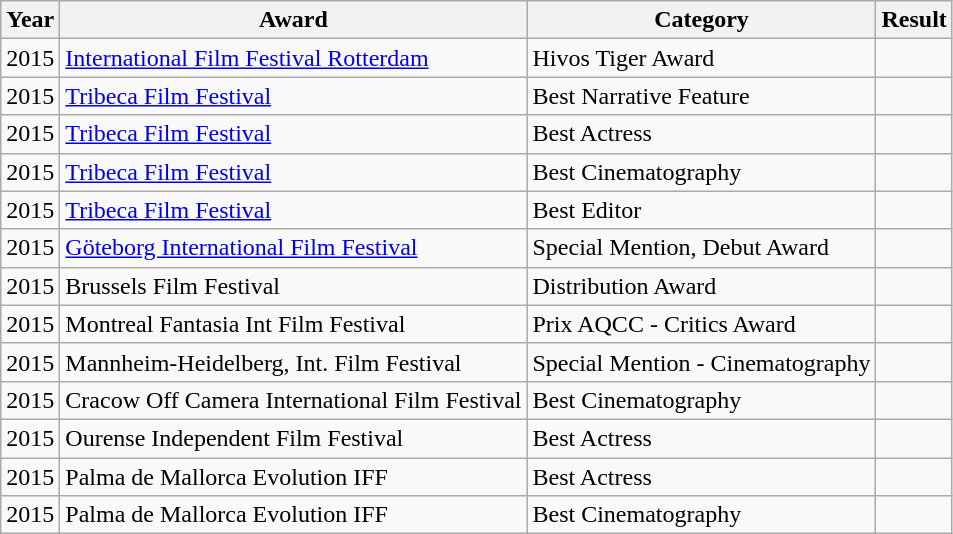<table class="wikitable sortable">
<tr>
<th>Year</th>
<th>Award</th>
<th>Category</th>
<th>Result</th>
</tr>
<tr>
<td>2015</td>
<td><a href='#'>International Film Festival Rotterdam</a></td>
<td>Hivos Tiger Award</td>
<td></td>
</tr>
<tr>
<td>2015</td>
<td><a href='#'>Tribeca Film Festival</a></td>
<td>Best Narrative Feature</td>
<td></td>
</tr>
<tr>
<td>2015</td>
<td><a href='#'>Tribeca Film Festival</a></td>
<td>Best Actress</td>
<td></td>
</tr>
<tr>
<td>2015</td>
<td><a href='#'>Tribeca Film Festival</a></td>
<td>Best Cinematography</td>
<td></td>
</tr>
<tr>
<td>2015</td>
<td><a href='#'>Tribeca Film Festival</a></td>
<td>Best Editor</td>
<td></td>
</tr>
<tr>
<td>2015</td>
<td><a href='#'>Göteborg International Film Festival</a></td>
<td>Special Mention, Debut Award</td>
<td></td>
</tr>
<tr>
<td>2015</td>
<td>Brussels Film Festival</td>
<td>Distribution Award</td>
<td></td>
</tr>
<tr>
<td>2015</td>
<td>Montreal Fantasia Int Film Festival</td>
<td>Prix AQCC - Critics Award</td>
<td></td>
</tr>
<tr>
<td>2015</td>
<td>Mannheim-Heidelberg, Int. Film Festival</td>
<td>Special Mention - Cinematography</td>
<td></td>
</tr>
<tr>
<td>2015</td>
<td>Cracow Off Camera International Film Festival</td>
<td>Best Cinematography</td>
<td></td>
</tr>
<tr>
<td>2015</td>
<td>Ourense Independent Film Festival</td>
<td>Best Actress</td>
<td></td>
</tr>
<tr>
<td>2015</td>
<td>Palma de Mallorca Evolution IFF</td>
<td>Best Actress</td>
<td></td>
</tr>
<tr>
<td>2015</td>
<td>Palma de Mallorca Evolution IFF</td>
<td>Best Cinematography</td>
<td></td>
</tr>
</table>
